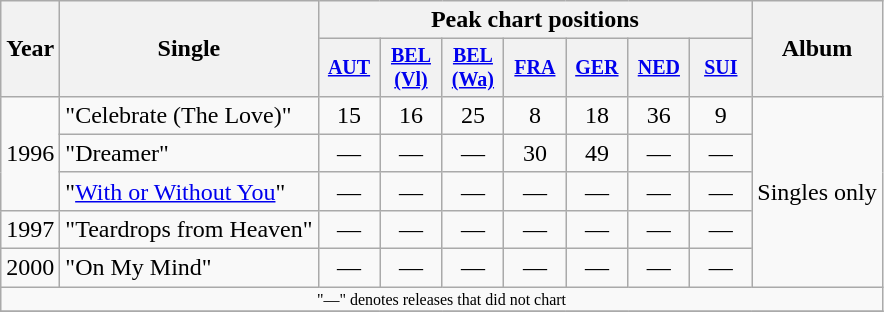<table class="wikitable" style="text-align:center;">
<tr>
<th rowspan="2">Year</th>
<th rowspan="2">Single</th>
<th colspan="7">Peak chart positions</th>
<th rowspan="2">Album</th>
</tr>
<tr style="font-size:smaller;">
<th width="35"><a href='#'>AUT</a><br></th>
<th width="35"><a href='#'>BEL<br>(Vl)</a><br></th>
<th width="35"><a href='#'>BEL<br>(Wa)</a><br></th>
<th width="35"><a href='#'>FRA</a><br></th>
<th width="35"><a href='#'>GER</a><br></th>
<th width="35"><a href='#'>NED</a><br></th>
<th width="35"><a href='#'>SUI</a><br></th>
</tr>
<tr>
<td rowspan=3>1996</td>
<td align="left">"Celebrate (The Love)"</td>
<td>15</td>
<td>16</td>
<td>25</td>
<td>8</td>
<td>18</td>
<td>36</td>
<td>9</td>
<td align="left" rowspan="5">Singles only</td>
</tr>
<tr>
<td align="left">"Dreamer"</td>
<td>—</td>
<td>—</td>
<td>—</td>
<td>30</td>
<td>49</td>
<td>—</td>
<td>—</td>
</tr>
<tr>
<td align="left">"<a href='#'>With or Without You</a>"</td>
<td>—</td>
<td>—</td>
<td>—</td>
<td>—</td>
<td>—</td>
<td>—</td>
<td>—</td>
</tr>
<tr>
<td>1997</td>
<td align="left">"Teardrops from Heaven"</td>
<td>—</td>
<td>—</td>
<td>—</td>
<td>—</td>
<td>—</td>
<td>—</td>
<td>—</td>
</tr>
<tr>
<td>2000</td>
<td align="left">"On My Mind"</td>
<td>—</td>
<td>—</td>
<td>—</td>
<td>—</td>
<td>—</td>
<td>—</td>
<td>—</td>
</tr>
<tr>
<td colspan="15" style="font-size:8pt">"—" denotes releases that did not chart</td>
</tr>
<tr>
</tr>
</table>
